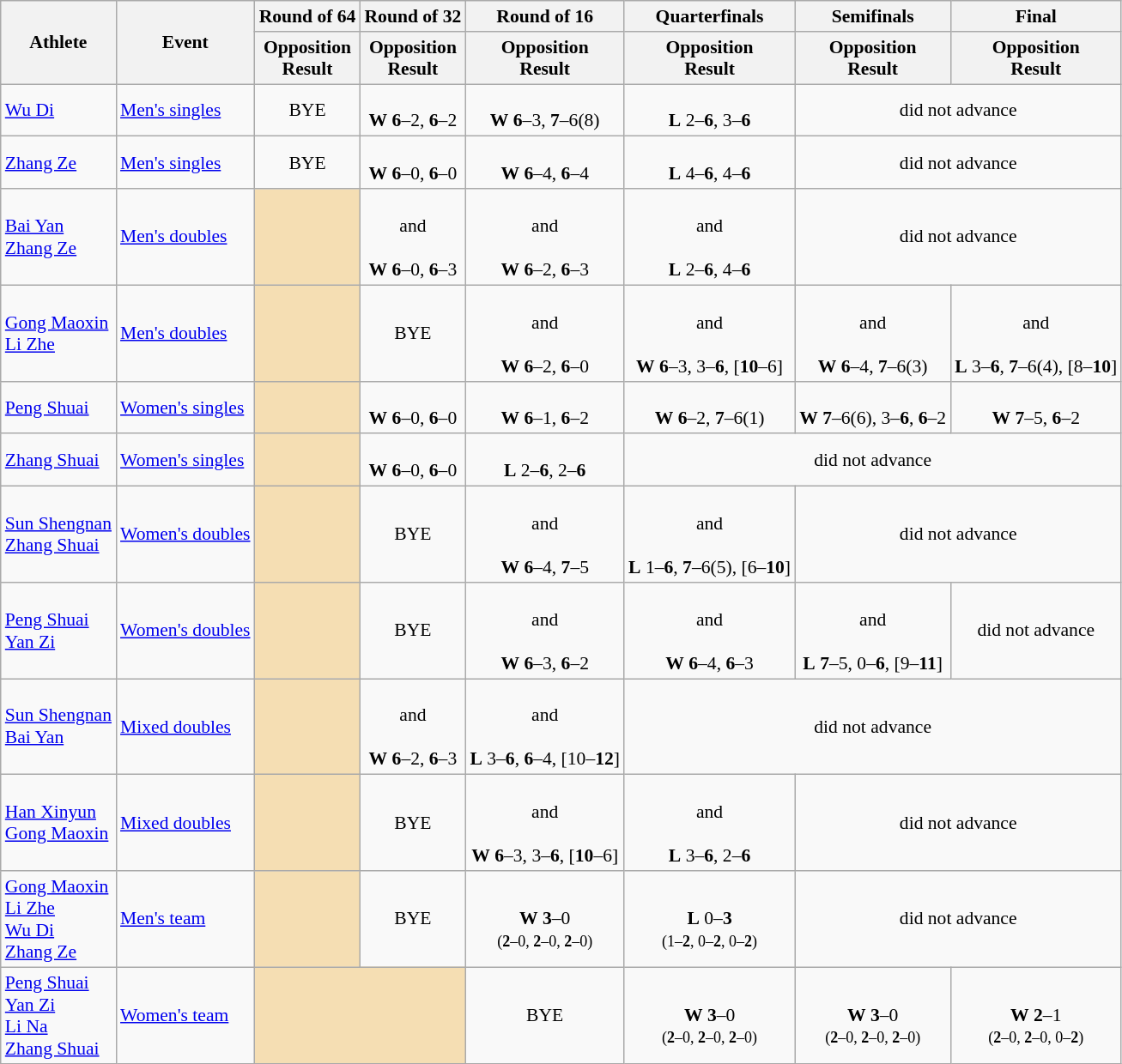<table class="wikitable" style="font-size:90%;">
<tr>
<th rowspan=2>Athlete</th>
<th rowspan=2>Event</th>
<th>Round of 64</th>
<th>Round of 32</th>
<th>Round of 16</th>
<th>Quarterfinals</th>
<th>Semifinals</th>
<th>Final</th>
</tr>
<tr>
<th>Opposition<br>Result</th>
<th>Opposition<br>Result</th>
<th>Opposition<br>Result</th>
<th>Opposition<br>Result</th>
<th>Opposition<br>Result</th>
<th>Opposition<br>Result</th>
</tr>
<tr>
<td><a href='#'>Wu Di</a></td>
<td><a href='#'>Men's singles</a></td>
<td align=center>BYE</td>
<td align=center><br><strong>W</strong> <strong>6</strong>–2, <strong>6</strong>–2</td>
<td align=center><br><strong>W</strong> <strong>6</strong>–3, <strong>7</strong>–6(8)</td>
<td align=center><br><strong>L</strong> 2–<strong>6</strong>, 3–<strong>6</strong></td>
<td style="text-align:center;" colspan="7">did not advance</td>
</tr>
<tr>
<td><a href='#'>Zhang Ze</a></td>
<td><a href='#'>Men's singles</a></td>
<td align=center>BYE</td>
<td align=center><br><strong>W</strong> <strong>6</strong>–0, <strong>6</strong>–0</td>
<td align=center><br><strong>W</strong> <strong>6</strong>–4, <strong>6</strong>–4</td>
<td align=center><br><strong>L</strong> 4–<strong>6</strong>, 4–<strong>6</strong></td>
<td style="text-align:center;" colspan="7">did not advance</td>
</tr>
<tr>
<td><a href='#'>Bai Yan</a><br><a href='#'>Zhang Ze</a></td>
<td><a href='#'>Men's doubles</a></td>
<td style="text-align:center; background:wheat;"></td>
<td align=center><br>and<br><br><strong>W</strong> <strong>6</strong>–0, <strong>6</strong>–3</td>
<td align=center><br>and<br><br><strong>W</strong> <strong>6</strong>–2, <strong>6</strong>–3</td>
<td align=center><br>and<br><br><strong>L</strong> 2–<strong>6</strong>, 4–<strong>6</strong></td>
<td style="text-align:center;" colspan="7">did not advance</td>
</tr>
<tr>
<td><a href='#'>Gong Maoxin</a><br><a href='#'>Li Zhe</a></td>
<td><a href='#'>Men's doubles</a></td>
<td style="text-align:center; background:wheat;"></td>
<td align=center>BYE</td>
<td align=center><br>and<br><br><strong>W</strong> <strong>6</strong>–2, <strong>6</strong>–0</td>
<td align=center><br>and<br><br><strong>W</strong> <strong>6</strong>–3, 3–<strong>6</strong>, [<strong>10</strong>–6]</td>
<td align=center><br>and<br><br><strong>W</strong> <strong>6</strong>–4, <strong>7</strong>–6(3)</td>
<td align=center><br>and<br><br><strong>L</strong> 3–<strong>6</strong>, <strong>7</strong>–6(4), [8–<strong>10</strong>]<br></td>
</tr>
<tr>
<td><a href='#'>Peng Shuai</a></td>
<td><a href='#'>Women's singles</a></td>
<td style="text-align:center; background:wheat;"></td>
<td align=center><br><strong>W</strong> <strong>6</strong>–0, <strong>6</strong>–0</td>
<td align=center><br><strong>W</strong> <strong>6</strong>–1, <strong>6</strong>–2</td>
<td align=center><br><strong>W</strong> <strong>6</strong>–2, <strong>7</strong>–6(1)</td>
<td align=center><br><strong>W</strong> <strong>7</strong>–6(6), 3–<strong>6</strong>, <strong>6</strong>–2</td>
<td align=center><br><strong>W</strong> <strong>7</strong>–5, <strong>6</strong>–2<br></td>
</tr>
<tr>
<td><a href='#'>Zhang Shuai</a></td>
<td><a href='#'>Women's singles</a></td>
<td style="text-align:center; background:wheat;"></td>
<td align=center><br><strong>W</strong> <strong>6</strong>–0, <strong>6</strong>–0</td>
<td align=center><br><strong>L</strong> 2–<strong>6</strong>, 2–<strong>6</strong></td>
<td style="text-align:center;" colspan="7">did not advance</td>
</tr>
<tr>
<td><a href='#'>Sun Shengnan</a><br><a href='#'>Zhang Shuai</a></td>
<td><a href='#'>Women's doubles</a></td>
<td style="text-align:center; background:wheat;"></td>
<td align=center>BYE</td>
<td align=center><br>and<br><br><strong>W</strong> <strong>6</strong>–4, <strong>7</strong>–5</td>
<td align=center><br>and<br><br><strong>L</strong> 1–<strong>6</strong>, <strong>7</strong>–6(5), [6–<strong>10</strong>]</td>
<td style="text-align:center;" colspan="7">did not advance</td>
</tr>
<tr>
<td><a href='#'>Peng Shuai</a><br><a href='#'>Yan Zi</a></td>
<td><a href='#'>Women's doubles</a></td>
<td style="text-align:center; background:wheat;"></td>
<td align=center>BYE</td>
<td align=center><br>and<br><br><strong>W</strong> <strong>6</strong>–3, <strong>6</strong>–2</td>
<td align=center><br>and<br><br><strong>W</strong> <strong>6</strong>–4, <strong>6</strong>–3</td>
<td align=center><br>and<br><br><strong>L</strong> <strong>7</strong>–5, 0–<strong>6</strong>, [9–<strong>11</strong>]<br></td>
<td style="text-align:center;" colspan="7">did not advance</td>
</tr>
<tr>
<td><a href='#'>Sun Shengnan</a><br><a href='#'>Bai Yan</a></td>
<td><a href='#'>Mixed doubles</a></td>
<td style="text-align:center; background:wheat;"></td>
<td align=center><br>and<br><br><strong>W</strong> <strong>6</strong>–2, <strong>6</strong>–3</td>
<td align=center><br>and<br><br><strong>L</strong> 3–<strong>6</strong>, <strong>6</strong>–4, [10–<strong>12</strong>]</td>
<td style="text-align:center;" colspan="7">did not advance</td>
</tr>
<tr>
<td><a href='#'>Han Xinyun</a><br><a href='#'>Gong Maoxin</a></td>
<td><a href='#'>Mixed doubles</a></td>
<td style="text-align:center; background:wheat;"></td>
<td align=center>BYE</td>
<td align=center><br>and<br><br><strong>W</strong> <strong>6</strong>–3, 3–<strong>6</strong>, [<strong>10</strong>–6]</td>
<td align=center><br>and<br><br><strong>L</strong> 3–<strong>6</strong>, 2–<strong>6</strong></td>
<td style="text-align:center;" colspan="7">did not advance</td>
</tr>
<tr>
<td><a href='#'>Gong Maoxin</a><br><a href='#'>Li Zhe</a><br><a href='#'>Wu Di</a><br><a href='#'>Zhang Ze</a></td>
<td><a href='#'>Men's team</a></td>
<td style="text-align:center; background:wheat;"></td>
<td align=center>BYE</td>
<td align=center><br><strong>W</strong> <strong>3</strong>–0<br><small>(<strong>2</strong>–0, <strong>2</strong>–0, <strong>2</strong>–0)</small></td>
<td align=center><br><strong>L</strong> 0–<strong>3</strong><br><small>(1–<strong>2</strong>, 0–<strong>2</strong>, 0–<strong>2</strong>)</small></td>
<td style="text-align:center;" colspan="7">did not advance</td>
</tr>
<tr>
<td><a href='#'>Peng Shuai</a><br><a href='#'>Yan Zi</a><br><a href='#'>Li Na</a><br><a href='#'>Zhang Shuai</a></td>
<td><a href='#'>Women's team</a></td>
<td style="text-align:center; background:wheat;" colspan="2"></td>
<td align=center>BYE</td>
<td align=center><br><strong>W</strong> <strong>3</strong>–0<br><small>(<strong>2</strong>–0, <strong>2</strong>–0, <strong>2</strong>–0)</small></td>
<td align=center><br><strong>W</strong> <strong>3</strong>–0<br><small>(<strong>2</strong>–0, <strong>2</strong>–0, <strong>2</strong>–0)</small></td>
<td align=center><br><strong>W</strong> <strong>2</strong>–1<br><small>(<strong>2</strong>–0, <strong>2</strong>–0, 0–<strong>2</strong>)</small><br></td>
</tr>
</table>
